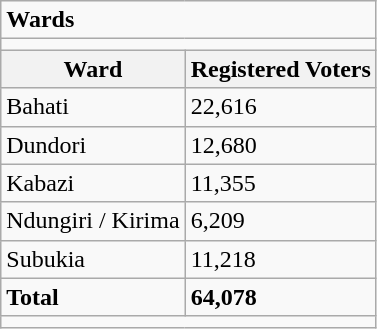<table class="wikitable">
<tr>
<td colspan="2"><strong>Wards</strong></td>
</tr>
<tr>
<td colspan="2"></td>
</tr>
<tr>
<th>Ward</th>
<th>Registered Voters</th>
</tr>
<tr>
<td>Bahati</td>
<td>22,616</td>
</tr>
<tr>
<td>Dundori</td>
<td>12,680</td>
</tr>
<tr>
<td>Kabazi</td>
<td>11,355</td>
</tr>
<tr>
<td>Ndungiri / Kirima</td>
<td>6,209</td>
</tr>
<tr>
<td>Subukia</td>
<td>11,218</td>
</tr>
<tr>
<td><strong>Total</strong></td>
<td><strong>64,078</strong></td>
</tr>
<tr>
<td colspan="2"></td>
</tr>
</table>
